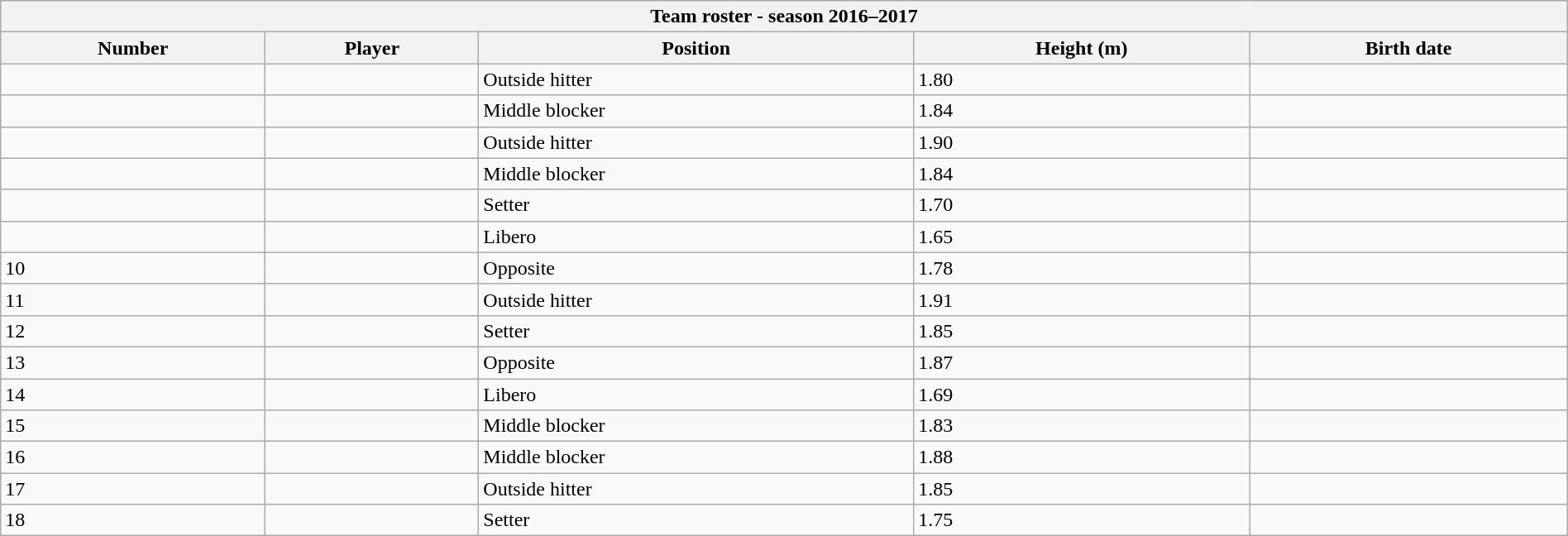<table class="wikitable collapsible collapsed" style="width:100%;">
<tr>
<th colspan=6><strong>Team roster - season 2016–2017</strong></th>
</tr>
<tr>
<th>Number</th>
<th>Player</th>
<th>Position</th>
<th>Height (m)</th>
<th>Birth date</th>
</tr>
<tr>
<td></td>
<td align=left> </td>
<td>Outside hitter</td>
<td>1.80</td>
<td align=right></td>
</tr>
<tr>
<td></td>
<td align=left> </td>
<td>Middle blocker</td>
<td>1.84</td>
<td align=right></td>
</tr>
<tr>
<td></td>
<td align=left> </td>
<td>Outside hitter</td>
<td>1.90</td>
<td align=right></td>
</tr>
<tr>
<td></td>
<td align=left> </td>
<td>Middle blocker</td>
<td>1.84</td>
<td align=right></td>
</tr>
<tr>
<td></td>
<td align=left> </td>
<td>Setter</td>
<td>1.70</td>
<td align=right></td>
</tr>
<tr>
<td></td>
<td align=left> </td>
<td>Libero</td>
<td>1.65</td>
<td align=right></td>
</tr>
<tr>
<td>10</td>
<td align=left> </td>
<td>Opposite</td>
<td>1.78</td>
<td align=right></td>
</tr>
<tr>
<td>11</td>
<td align=left> </td>
<td>Outside hitter</td>
<td>1.91</td>
<td align=right></td>
</tr>
<tr>
<td>12</td>
<td align=left> </td>
<td>Setter</td>
<td>1.85</td>
<td align=right></td>
</tr>
<tr>
<td>13</td>
<td align=left> </td>
<td>Opposite</td>
<td>1.87</td>
<td align=right></td>
</tr>
<tr>
<td>14</td>
<td align=left> </td>
<td>Libero</td>
<td>1.69</td>
<td align=right></td>
</tr>
<tr>
<td>15</td>
<td align=left> </td>
<td>Middle blocker</td>
<td>1.83</td>
<td align=right></td>
</tr>
<tr>
<td>16</td>
<td align=left> </td>
<td>Middle blocker</td>
<td>1.88</td>
<td align=right></td>
</tr>
<tr>
<td>17</td>
<td align=left> </td>
<td>Outside hitter</td>
<td>1.85</td>
<td align=right></td>
</tr>
<tr>
<td>18</td>
<td align=left> </td>
<td>Setter</td>
<td>1.75</td>
<td align=right></td>
</tr>
</table>
